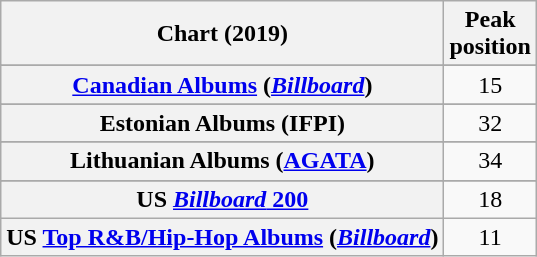<table class="wikitable sortable plainrowheaders" style="text-align:center">
<tr>
<th scope="col">Chart (2019)</th>
<th scope="col">Peak<br> position</th>
</tr>
<tr>
</tr>
<tr>
</tr>
<tr>
<th scope="row"><a href='#'>Canadian Albums</a> (<em><a href='#'>Billboard</a></em>)</th>
<td>15</td>
</tr>
<tr>
</tr>
<tr>
</tr>
<tr>
<th scope="row">Estonian Albums (IFPI)</th>
<td>32</td>
</tr>
<tr>
</tr>
<tr>
</tr>
<tr>
<th scope="row">Lithuanian Albums (<a href='#'>AGATA</a>)</th>
<td>34</td>
</tr>
<tr>
</tr>
<tr>
</tr>
<tr>
</tr>
<tr>
<th scope="row">US <a href='#'><em>Billboard</em> 200</a></th>
<td>18</td>
</tr>
<tr>
<th scope="row">US <a href='#'>Top R&B/Hip-Hop Albums</a> (<em><a href='#'>Billboard</a></em>)</th>
<td>11</td>
</tr>
</table>
